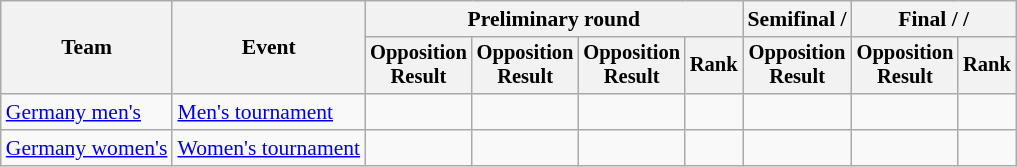<table class=wikitable style=font-size:90%>
<tr>
<th rowspan=2>Team</th>
<th rowspan=2>Event</th>
<th colspan=4>Preliminary round</th>
<th>Semifinal / </th>
<th colspan=2>Final /  / </th>
</tr>
<tr style=font-size:95%>
<th>Opposition<br>Result</th>
<th>Opposition<br>Result</th>
<th>Opposition<br>Result</th>
<th>Rank</th>
<th>Opposition<br>Result</th>
<th>Opposition<br>Result</th>
<th>Rank</th>
</tr>
<tr align=center>
<td align=left><a href='#'>Germany men's</a></td>
<td align=left><a href='#'>Men's tournament</a></td>
<td></td>
<td></td>
<td></td>
<td></td>
<td></td>
<td></td>
<td></td>
</tr>
<tr align=center>
<td align=left><a href='#'>Germany women's</a></td>
<td align=left><a href='#'>Women's tournament</a></td>
<td></td>
<td></td>
<td></td>
<td></td>
<td></td>
<td></td>
<td></td>
</tr>
</table>
